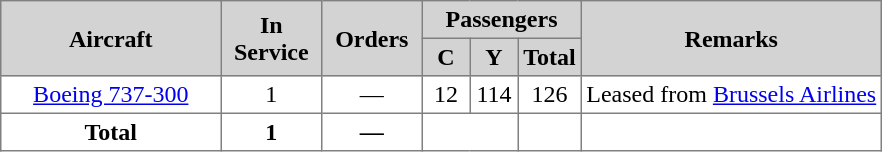<table class="toccolours" border="1" cellpadding="3" style="margin:1em auto; border-collapse:collapse;text-align:center">
<tr style="background:lightgray;">
<th rowspan="2" style="width:140px;">Aircraft</th>
<th rowspan="2" style="width:60px;">In Service</th>
<th rowspan="2" style="width:60px;">Orders</th>
<th colspan="3" class="unsortable">Passengers</th>
<th rowspan="2">Remarks</th>
</tr>
<tr style="background:lightgray;">
<th style="width:25px;">C</th>
<th style="width:25px;">Y</th>
<th style="width:25px;">Total</th>
</tr>
<tr>
<td><a href='#'>Boeing 737-300</a></td>
<td>1</td>
<td>—</td>
<td>12</td>
<td>114</td>
<td>126</td>
<td>Leased from <a href='#'>Brussels Airlines</a></td>
</tr>
<tr>
<th>Total</th>
<th>1</th>
<th>—</th>
<th colspan="2"></th>
<th></th>
<th></th>
</tr>
</table>
